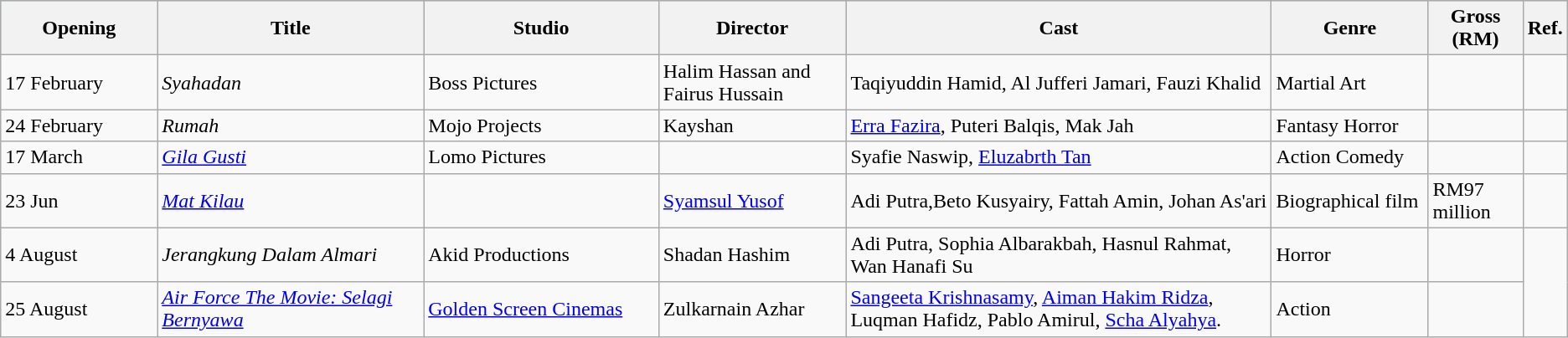<table class="wikitable">
<tr style="background:#b0e0e6; text-align:center;">
<th style="width:10%;">Opening</th>
<th style="width:17%;">Title</th>
<th style="width:15%;">Studio</th>
<th>Director</th>
<th>Cast</th>
<th style="width:10%;">Genre</th>
<th>Gross (RM)</th>
<th>Ref.</th>
</tr>
<tr>
<td>17 February</td>
<td><em>Syahadan</em></td>
<td>Boss Pictures</td>
<td>Halim Hassan and Fairus Hussain</td>
<td>Taqiyuddin Hamid, Al Jufferi Jamari, Fauzi Khalid</td>
<td>Martial Art</td>
<td></td>
<td></td>
</tr>
<tr>
<td>24 February</td>
<td><em>Rumah</em></td>
<td>Mojo Projects</td>
<td>Kayshan</td>
<td><a href='#'>Erra Fazira</a>, Puteri Balqis, Mak Jah</td>
<td>Fantasy Horror</td>
<td></td>
<td></td>
</tr>
<tr>
<td>17 March</td>
<td><em><a href='#'>Gila Gusti</a> </em></td>
<td>Lomo Pictures</td>
<td></td>
<td>Syafie Naswip, <a href='#'>Eluzabrth Tan</a></td>
<td>Action Comedy</td>
<td></td>
<td></td>
</tr>
<tr>
<td>23 Jun</td>
<td><em><a href='#'>Mat Kilau</a></em></td>
<td></td>
<td><a href='#'>Syamsul Yusof</a></td>
<td>Adi Putra,Beto Kusyairy, Fattah Amin, Johan As'ari</td>
<td>Biographical film</td>
<td>RM97 million</td>
<td></td>
</tr>
<tr>
<td>4 August</td>
<td><em>Jerangkung Dalam Almari</em></td>
<td>Akid Productions</td>
<td>Shadan Hashim</td>
<td>Adi Putra, Sophia Albarakbah, Hasnul Rahmat, Wan Hanafi Su</td>
<td>Horror</td>
<td></td>
</tr>
<tr>
<td>25 August</td>
<td><em><a href='#'>Air Force The Movie: Selagi Bernyawa</a></em></td>
<td><a href='#'>Golden Screen Cinemas</a></td>
<td>Zulkarnain Azhar</td>
<td><a href='#'>Sangeeta Krishnasamy</a>, <a href='#'>Aiman Hakim Ridza</a>, Luqman Hafidz, Pablo Amirul, <a href='#'>Scha Alyahya</a>.</td>
<td>Action</td>
<td></td>
</tr>
</table>
